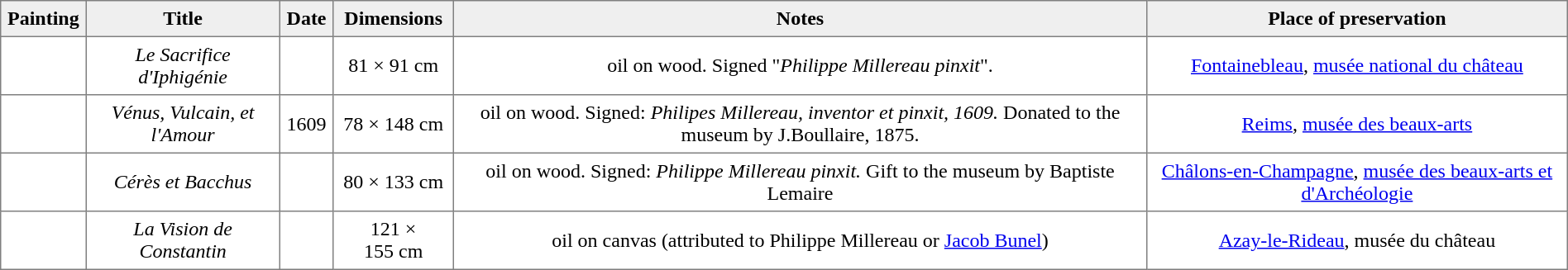<table border="1" align="center" cellspacing="0" cellpadding="5" style="text-align:center;border-collapse:collapse;margin-top:0.5em;">
<tr>
<th style="background:#efefef;">Painting</th>
<th style="background:#efefef;">Title</th>
<th style="background:#efefef;">Date</th>
<th style="background:#efefef;">Dimensions</th>
<th style="background:#efefef;">Notes</th>
<th style="background:#efefef;">Place of preservation</th>
</tr>
<tr>
<td></td>
<td><em>Le Sacrifice d'Iphigénie</em></td>
<td></td>
<td>81 × 91 cm</td>
<td>oil on wood. Signed "<em>Philippe Millereau pinxit</em>".</td>
<td><a href='#'>Fontainebleau</a>, <a href='#'>musée national du château</a></td>
</tr>
<tr>
<td></td>
<td><em>Vénus, Vulcain, et l'Amour</em></td>
<td>1609</td>
<td>78 × 148 cm</td>
<td>oil on wood. Signed: <em>Philipes Millereau, inventor et pinxit, 1609.</em> Donated to the museum by J.Boullaire, 1875.</td>
<td><a href='#'>Reims</a>, <a href='#'>musée des beaux-arts</a></td>
</tr>
<tr>
<td></td>
<td><em>Cérès et Bacchus</em></td>
<td></td>
<td>80 × 133 cm</td>
<td>oil on wood. Signed: <em>Philippe Millereau pinxit.</em> Gift to the museum by Baptiste Lemaire</td>
<td><a href='#'>Châlons-en-Champagne</a>, <a href='#'>musée des beaux-arts et d'Archéologie</a></td>
</tr>
<tr>
<td></td>
<td><em>La Vision de Constantin</em></td>
<td></td>
<td>121 × 155 cm</td>
<td>oil on canvas (attributed to Philippe Millereau or <a href='#'>Jacob Bunel</a>)</td>
<td><a href='#'>Azay-le-Rideau</a>, musée du château</td>
</tr>
</table>
